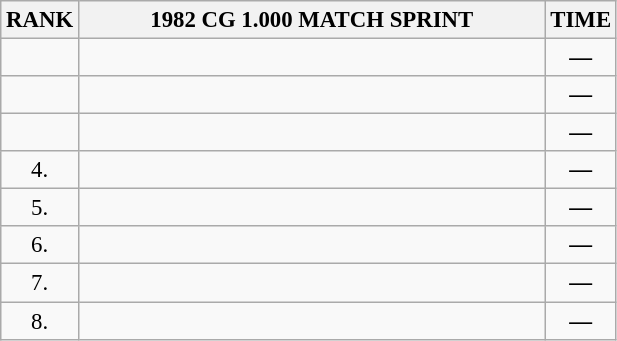<table class="wikitable" style="font-size:95%;">
<tr>
<th>RANK</th>
<th align="left" style="width: 20em">1982 CG 1.000 MATCH SPRINT</th>
<th>TIME</th>
</tr>
<tr>
<td align="center"></td>
<td></td>
<td align="center"><strong>—</strong></td>
</tr>
<tr>
<td align="center"></td>
<td></td>
<td align="center"><strong>—</strong></td>
</tr>
<tr>
<td align="center"></td>
<td></td>
<td align="center"><strong>—</strong></td>
</tr>
<tr>
<td align="center">4.</td>
<td></td>
<td align="center"><strong>—</strong></td>
</tr>
<tr>
<td align="center">5.</td>
<td></td>
<td align="center"><strong>—</strong></td>
</tr>
<tr>
<td align="center">6.</td>
<td></td>
<td align="center"><strong>—</strong></td>
</tr>
<tr>
<td align="center">7.</td>
<td></td>
<td align="center"><strong>—</strong></td>
</tr>
<tr>
<td align="center">8.</td>
<td></td>
<td align="center"><strong>—</strong></td>
</tr>
</table>
